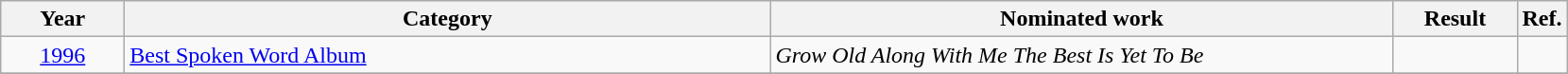<table class=wikitable>
<tr>
<th scope="col" style="width:5em;">Year</th>
<th scope="col" style="width:28em;">Category</th>
<th scope="col" style="width:27em;">Nominated work</th>
<th scope="col" style="width:5em;">Result</th>
<th>Ref.</th>
</tr>
<tr>
<td style="text-align:center;"><a href='#'>1996</a></td>
<td><a href='#'>Best Spoken Word Album</a></td>
<td><em>Grow Old Along With Me The Best Is Yet To Be</em></td>
<td></td>
<td style="text-align:center;"></td>
</tr>
<tr>
</tr>
</table>
